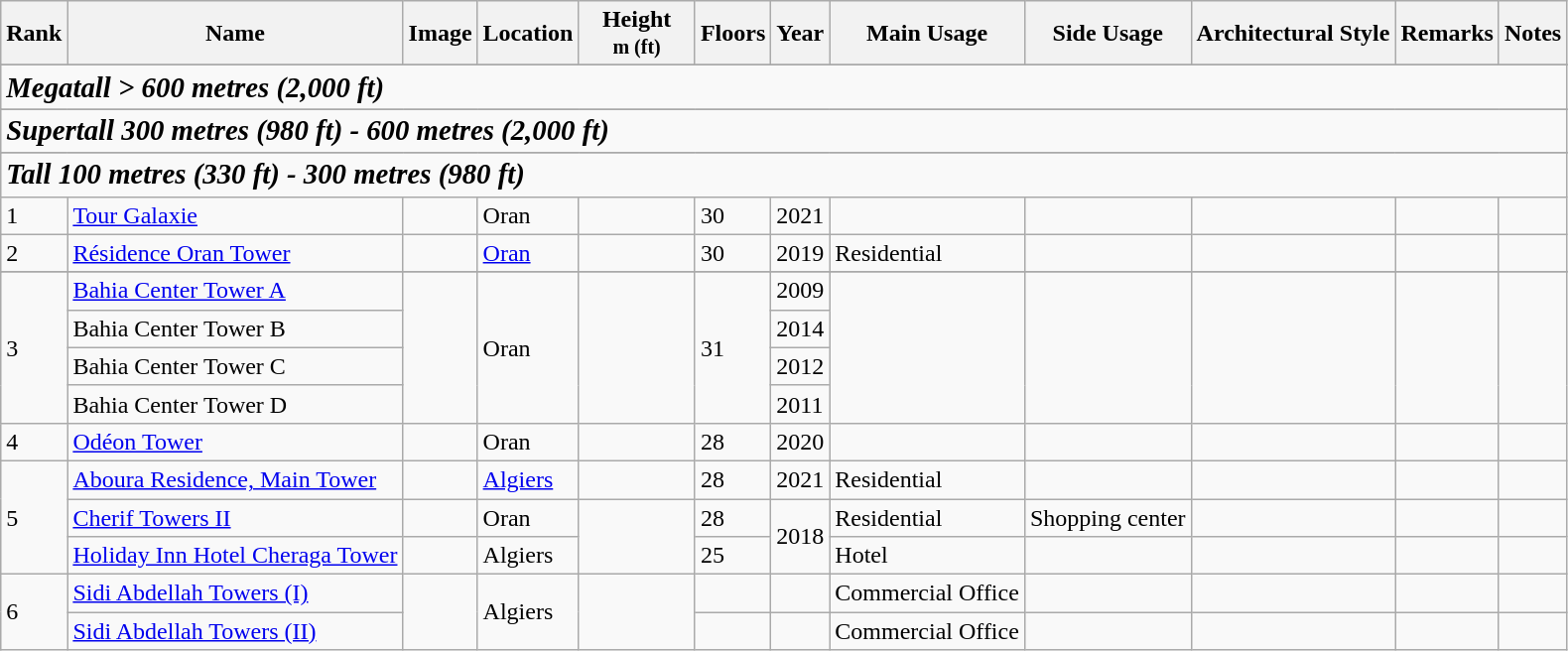<table class="wikitable sortable">
<tr>
<th scope="col">Rank</th>
<th scope="col">Name</th>
<th scope="col">Image</th>
<th scope="col">Location</th>
<th style="width:71px;">Height<br><small>m (ft)</small></th>
<th>Floors</th>
<th scope="col">Year</th>
<th>Main Usage</th>
<th>Side Usage</th>
<th>Architectural Style</th>
<th scope="col">Remarks</th>
<th class="unsortable">Notes</th>
</tr>
<tr>
</tr>
<tr>
<td colspan="12"><big><strong><em>Megatall > 600 metres (2,000 ft)</em></strong></big></td>
</tr>
<tr>
</tr>
<tr>
<td colspan="12"><big><strong><em>Supertall 300 metres (980 ft) - 600 metres (2,000 ft)</em></strong></big></td>
</tr>
<tr>
</tr>
<tr>
<td colspan="12"><big><strong><em>Tall 100 metres (330 ft) - 300 metres (980 ft)</em></strong></big></td>
</tr>
<tr>
<td>1</td>
<td><a href='#'>Tour Galaxie</a></td>
<td></td>
<td>Oran</td>
<td></td>
<td>30</td>
<td>2021</td>
<td></td>
<td></td>
<td></td>
<td></td>
<td></td>
</tr>
<tr>
<td>2</td>
<td><a href='#'>Résidence Oran Tower</a></td>
<td></td>
<td><a href='#'>Oran</a></td>
<td></td>
<td>30</td>
<td>2019</td>
<td>Residential</td>
<td></td>
<td></td>
<td></td>
<td></td>
</tr>
<tr>
</tr>
<tr>
<td rowspan="4">3</td>
<td><a href='#'>Bahia Center Tower A</a></td>
<td rowspan="4"></td>
<td rowspan="4">Oran</td>
<td rowspan="4"></td>
<td rowspan="4">31</td>
<td>2009</td>
<td rowspan="4"></td>
<td rowspan="4"></td>
<td rowspan="4"></td>
<td rowspan="4"></td>
<td rowspan="4"></td>
</tr>
<tr>
<td>Bahia Center Tower B</td>
<td>2014</td>
</tr>
<tr>
<td>Bahia Center Tower C</td>
<td>2012</td>
</tr>
<tr>
<td>Bahia Center Tower D</td>
<td>2011</td>
</tr>
<tr>
<td>4</td>
<td><a href='#'>Odéon Tower</a></td>
<td></td>
<td>Oran</td>
<td></td>
<td>28</td>
<td>2020</td>
<td></td>
<td></td>
<td></td>
<td></td>
<td></td>
</tr>
<tr>
<td rowspan="3">5</td>
<td><a href='#'>Aboura Residence, Main Tower</a></td>
<td></td>
<td><a href='#'>Algiers</a></td>
<td></td>
<td>28</td>
<td>2021</td>
<td>Residential</td>
<td></td>
<td></td>
<td></td>
<td></td>
</tr>
<tr>
<td><a href='#'>Cherif Towers II</a></td>
<td></td>
<td>Oran</td>
<td rowspan="2"></td>
<td>28</td>
<td rowspan="2">2018</td>
<td>Residential</td>
<td>Shopping center</td>
<td></td>
<td></td>
<td></td>
</tr>
<tr>
<td><a href='#'>Holiday Inn Hotel Cheraga Tower</a></td>
<td></td>
<td>Algiers</td>
<td>25</td>
<td>Hotel</td>
<td></td>
<td></td>
<td></td>
<td></td>
</tr>
<tr>
<td rowspan="2">6</td>
<td><a href='#'>Sidi Abdellah Towers (I)</a></td>
<td rowspan="2"></td>
<td rowspan="2">Algiers</td>
<td rowspan="2"></td>
<td></td>
<td></td>
<td>Commercial Office</td>
<td></td>
<td></td>
<td></td>
<td></td>
</tr>
<tr>
<td><a href='#'>Sidi Abdellah Towers (II)</a></td>
<td></td>
<td></td>
<td>Commercial Office</td>
<td></td>
<td></td>
<td></td>
<td></td>
</tr>
</table>
